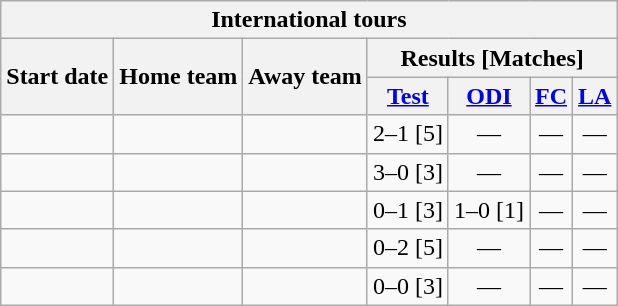<table class="wikitable">
<tr>
<th colspan="7">International tours</th>
</tr>
<tr>
<th rowspan="2">Start date</th>
<th rowspan="2">Home team</th>
<th rowspan="2">Away team</th>
<th colspan="4">Results [Matches]</th>
</tr>
<tr>
<th><a href='#'>Test</a></th>
<th><a href='#'>ODI</a></th>
<th><a href='#'>FC</a></th>
<th><a href='#'>LA</a></th>
</tr>
<tr>
<td><a href='#'></a></td>
<td></td>
<td></td>
<td>2–1 [5]</td>
<td ; style="text-align:center">—</td>
<td ; style="text-align:center">—</td>
<td ; style="text-align:center">—</td>
</tr>
<tr>
<td><a href='#'></a></td>
<td></td>
<td></td>
<td>3–0 [3]</td>
<td ; style="text-align:center">—</td>
<td ; style="text-align:center">—</td>
<td ; style="text-align:center">—</td>
</tr>
<tr>
<td><a href='#'></a></td>
<td></td>
<td></td>
<td>0–1 [3]</td>
<td>1–0 [1]</td>
<td ; style="text-align:center">—</td>
<td ; style="text-align:center">—</td>
</tr>
<tr>
<td><a href='#'></a></td>
<td></td>
<td></td>
<td>0–2 [5]</td>
<td ; style="text-align:center">—</td>
<td ; style="text-align:center">—</td>
<td ; style="text-align:center">—</td>
</tr>
<tr>
<td><a href='#'></a></td>
<td></td>
<td></td>
<td>0–0 [3]</td>
<td ; style="text-align:center">—</td>
<td ; style="text-align:center">—</td>
<td ; style="text-align:center">—</td>
</tr>
</table>
